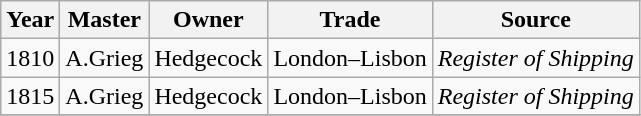<table class="sortable wikitable">
<tr>
<th>Year</th>
<th>Master</th>
<th>Owner</th>
<th>Trade</th>
<th>Source</th>
</tr>
<tr>
<td>1810</td>
<td>A.Grieg</td>
<td>Hedgecock</td>
<td>London–Lisbon</td>
<td><em>Register of Shipping</em></td>
</tr>
<tr>
<td>1815</td>
<td>A.Grieg</td>
<td>Hedgecock</td>
<td>London–Lisbon</td>
<td><em>Register of Shipping</em></td>
</tr>
<tr>
</tr>
</table>
